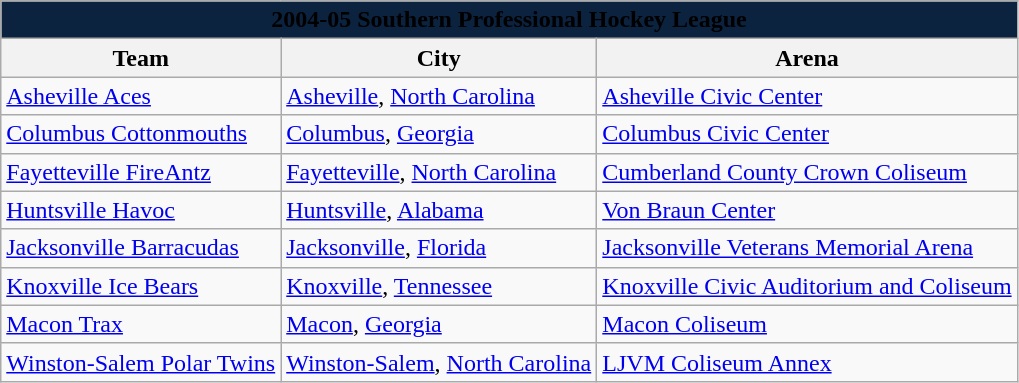<table class="wikitable" style="width:auto">
<tr>
<td bgcolor="#0C2340" align="center" colspan="5"><strong><span>2004-05 Southern Professional Hockey League</span></strong></td>
</tr>
<tr>
<th>Team</th>
<th>City</th>
<th>Arena</th>
</tr>
<tr>
<td><a href='#'>Asheville Aces</a></td>
<td><a href='#'>Asheville</a>, <a href='#'>North Carolina</a></td>
<td><a href='#'>Asheville Civic Center</a></td>
</tr>
<tr>
<td><a href='#'>Columbus Cottonmouths</a></td>
<td><a href='#'>Columbus</a>, <a href='#'>Georgia</a></td>
<td><a href='#'>Columbus Civic Center</a></td>
</tr>
<tr>
<td><a href='#'>Fayetteville FireAntz</a></td>
<td><a href='#'>Fayetteville</a>, <a href='#'>North Carolina</a></td>
<td><a href='#'>Cumberland County Crown Coliseum</a></td>
</tr>
<tr>
<td><a href='#'>Huntsville Havoc</a></td>
<td><a href='#'>Huntsville</a>, <a href='#'>Alabama</a></td>
<td><a href='#'>Von Braun Center</a></td>
</tr>
<tr>
<td><a href='#'>Jacksonville Barracudas</a></td>
<td><a href='#'>Jacksonville</a>, <a href='#'>Florida</a></td>
<td><a href='#'>Jacksonville Veterans Memorial Arena</a></td>
</tr>
<tr>
<td><a href='#'>Knoxville Ice Bears</a></td>
<td><a href='#'>Knoxville</a>, <a href='#'>Tennessee</a></td>
<td><a href='#'>Knoxville Civic Auditorium and Coliseum</a></td>
</tr>
<tr>
<td><a href='#'>Macon Trax</a></td>
<td><a href='#'>Macon</a>, <a href='#'>Georgia</a></td>
<td><a href='#'>Macon Coliseum</a></td>
</tr>
<tr>
<td><a href='#'>Winston-Salem Polar Twins</a></td>
<td><a href='#'>Winston-Salem</a>, <a href='#'>North Carolina</a></td>
<td><a href='#'>LJVM Coliseum Annex</a></td>
</tr>
</table>
